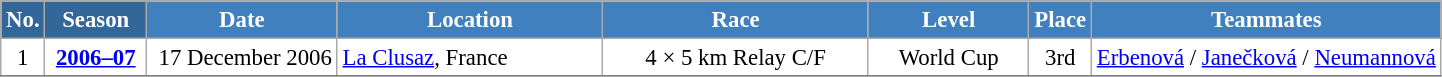<table class="wikitable sortable" style="font-size:95%; text-align:center; border:grey solid 1px; border-collapse:collapse; background:#ffffff;">
<tr style="background:#efefef;">
<th style="background-color:#369; color:white;">No.</th>
<th style="background-color:#369; color:white;">Season</th>
<th style="background-color:#4180be; color:white; width:120px;">Date</th>
<th style="background-color:#4180be; color:white; width:170px;">Location</th>
<th style="background-color:#4180be; color:white; width:170px;">Race</th>
<th style="background-color:#4180be; color:white; width:100px;">Level</th>
<th style="background-color:#4180be; color:white;">Place</th>
<th style="background-color:#4180be; color:white;">Teammates</th>
</tr>
<tr>
<td align=center>1</td>
<td rowspan=1 align=center><strong> <a href='#'>2006–07</a> </strong></td>
<td align=right>17 December 2006</td>
<td align=left> <a href='#'>La Clusaz</a>, France</td>
<td>4 × 5 km Relay C/F</td>
<td>World Cup</td>
<td>3rd</td>
<td><a href='#'>Erbenová</a> / <a href='#'>Janečková</a> / <a href='#'>Neumannová</a></td>
</tr>
<tr>
</tr>
</table>
